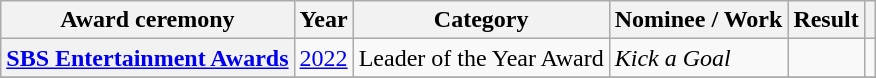<table class="wikitable plainrowheaders sortable">
<tr>
<th scope="col">Award ceremony</th>
<th scope="col">Year</th>
<th scope="col">Category</th>
<th scope="col">Nominee / Work</th>
<th scope="col">Result</th>
<th scope="col" class="unsortable"></th>
</tr>
<tr>
<th scope="row"  rowspan="1"><a href='#'>SBS Entertainment Awards</a></th>
<td style="text-align:center" rowspan="1"><a href='#'>2022</a></td>
<td>Leader of the Year Award</td>
<td rowspan="1"><em>Kick a Goal</em></td>
<td></td>
<td style="text-align:center" rowspan="1"></td>
</tr>
<tr>
</tr>
</table>
